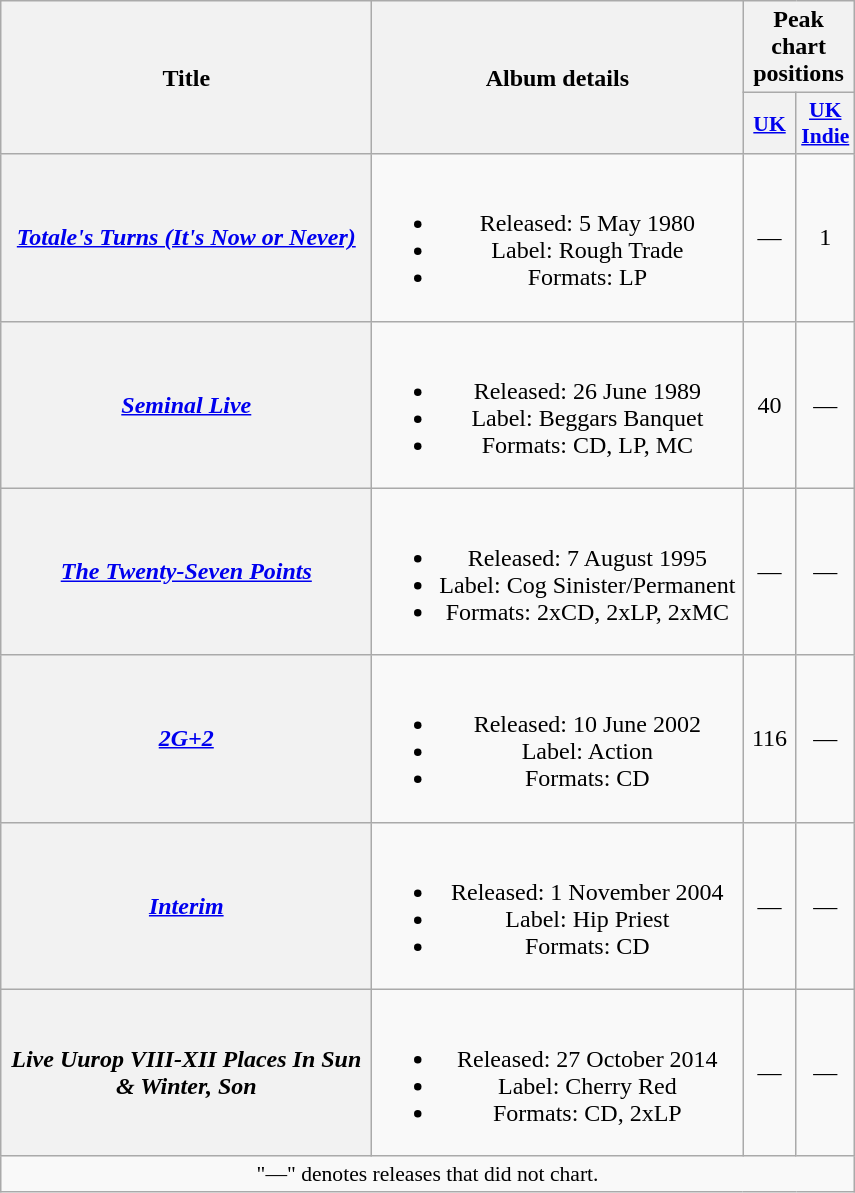<table class="wikitable plainrowheaders" style="text-align:center;">
<tr>
<th rowspan="2" scope="col" style="width:15em;">Title</th>
<th rowspan="2" scope="col" style="width:15em;">Album details</th>
<th colspan="2">Peak chart positions</th>
</tr>
<tr>
<th scope="col" style="width:2em;font-size:90%;"><a href='#'>UK</a><br></th>
<th scope="col" style="width:2em;font-size:90%;"><a href='#'>UK Indie</a><br></th>
</tr>
<tr>
<th scope="row"><em><a href='#'>Totale's Turns (It's Now or Never)</a></em></th>
<td><br><ul><li>Released: 5 May 1980</li><li>Label: Rough Trade</li><li>Formats: LP</li></ul></td>
<td>—</td>
<td>1</td>
</tr>
<tr>
<th scope="row"><em><a href='#'>Seminal Live</a></em></th>
<td><br><ul><li>Released: 26 June 1989</li><li>Label: Beggars Banquet</li><li>Formats: CD, LP, MC</li></ul></td>
<td>40</td>
<td>—</td>
</tr>
<tr>
<th scope="row"><em><a href='#'>The Twenty-Seven Points</a></em></th>
<td><br><ul><li>Released: 7 August 1995</li><li>Label: Cog Sinister/Permanent</li><li>Formats: 2xCD, 2xLP, 2xMC</li></ul></td>
<td>—</td>
<td>—</td>
</tr>
<tr>
<th scope="row"><em><a href='#'>2G+2</a></em></th>
<td><br><ul><li>Released: 10 June 2002</li><li>Label: Action</li><li>Formats: CD</li></ul></td>
<td>116</td>
<td>—</td>
</tr>
<tr>
<th scope="row"><em><a href='#'>Interim</a></em></th>
<td><br><ul><li>Released: 1 November 2004</li><li>Label: Hip Priest</li><li>Formats: CD</li></ul></td>
<td>—</td>
<td>—</td>
</tr>
<tr>
<th scope="row"><em>Live Uurop VIII-XII Places In Sun & Winter, Son</em></th>
<td><br><ul><li>Released: 27 October 2014</li><li>Label: Cherry Red</li><li>Formats: CD, 2xLP</li></ul></td>
<td>—</td>
<td>—</td>
</tr>
<tr>
<td colspan="4" style="font-size:90%">"—" denotes releases that did not chart.</td>
</tr>
</table>
